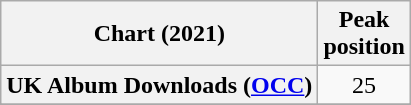<table class="wikitable sortable plainrowheaders" style="text-align:center;">
<tr>
<th scope="col">Chart (2021)</th>
<th scope="col">Peak<br>position</th>
</tr>
<tr>
<th scope="row">UK Album Downloads (<a href='#'>OCC</a>)</th>
<td>25</td>
</tr>
<tr>
</tr>
<tr>
</tr>
</table>
